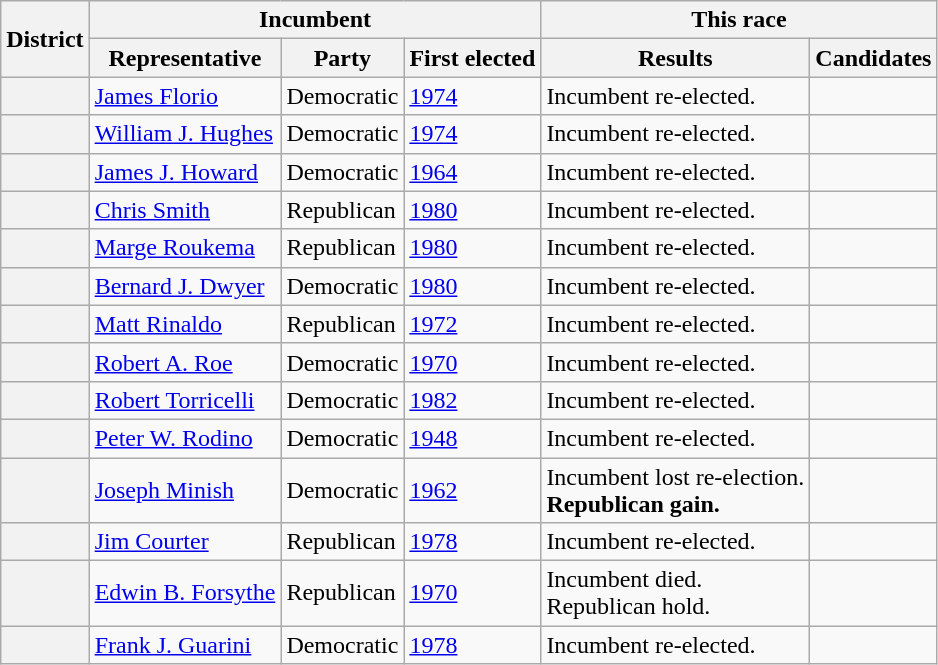<table class=wikitable>
<tr>
<th rowspan=2>District</th>
<th colspan=3>Incumbent</th>
<th colspan=2>This race</th>
</tr>
<tr>
<th>Representative</th>
<th>Party</th>
<th>First elected</th>
<th>Results</th>
<th>Candidates</th>
</tr>
<tr>
<th></th>
<td><a href='#'>James Florio</a></td>
<td>Democratic</td>
<td><a href='#'>1974</a></td>
<td>Incumbent re-elected.</td>
<td nowrap></td>
</tr>
<tr>
<th></th>
<td><a href='#'>William J. Hughes</a></td>
<td>Democratic</td>
<td><a href='#'>1974</a></td>
<td>Incumbent re-elected.</td>
<td nowrap></td>
</tr>
<tr>
<th></th>
<td><a href='#'>James J. Howard</a></td>
<td>Democratic</td>
<td><a href='#'>1964</a></td>
<td>Incumbent re-elected.</td>
<td nowrap><br></td>
</tr>
<tr>
<th></th>
<td><a href='#'>Chris Smith</a></td>
<td>Republican</td>
<td><a href='#'>1980</a></td>
<td>Incumbent re-elected.</td>
<td nowrap></td>
</tr>
<tr>
<th></th>
<td><a href='#'>Marge Roukema</a></td>
<td>Republican</td>
<td><a href='#'>1980</a></td>
<td>Incumbent re-elected.</td>
<td nowrap></td>
</tr>
<tr>
<th></th>
<td><a href='#'>Bernard J. Dwyer</a></td>
<td>Democratic</td>
<td><a href='#'>1980</a></td>
<td>Incumbent re-elected.</td>
<td nowrap></td>
</tr>
<tr>
<th></th>
<td><a href='#'>Matt Rinaldo</a></td>
<td>Republican</td>
<td><a href='#'>1972</a></td>
<td>Incumbent re-elected.</td>
<td nowrap></td>
</tr>
<tr>
<th></th>
<td><a href='#'>Robert A. Roe</a></td>
<td>Democratic</td>
<td><a href='#'>1970</a></td>
<td>Incumbent re-elected.</td>
<td nowrap></td>
</tr>
<tr>
<th></th>
<td><a href='#'>Robert Torricelli</a></td>
<td>Democratic</td>
<td><a href='#'>1982</a></td>
<td>Incumbent re-elected.</td>
<td nowrap></td>
</tr>
<tr>
<th></th>
<td><a href='#'>Peter W. Rodino</a></td>
<td>Democratic</td>
<td><a href='#'>1948</a></td>
<td>Incumbent re-elected.</td>
<td nowrap></td>
</tr>
<tr>
<th></th>
<td><a href='#'>Joseph Minish</a></td>
<td>Democratic</td>
<td><a href='#'>1962</a></td>
<td>Incumbent lost re-election.<br><strong>Republican gain.</strong></td>
<td nowrap></td>
</tr>
<tr>
<th></th>
<td><a href='#'>Jim Courter</a></td>
<td>Republican</td>
<td><a href='#'>1978</a></td>
<td>Incumbent re-elected.</td>
<td nowrap></td>
</tr>
<tr>
<th></th>
<td><a href='#'>Edwin B. Forsythe</a></td>
<td>Republican</td>
<td><a href='#'>1970</a></td>
<td>Incumbent died.<br>Republican hold.</td>
<td nowrap><br></td>
</tr>
<tr>
<th></th>
<td><a href='#'>Frank J. Guarini</a></td>
<td>Democratic</td>
<td><a href='#'>1978</a></td>
<td>Incumbent re-elected.</td>
<td nowrap></td>
</tr>
</table>
